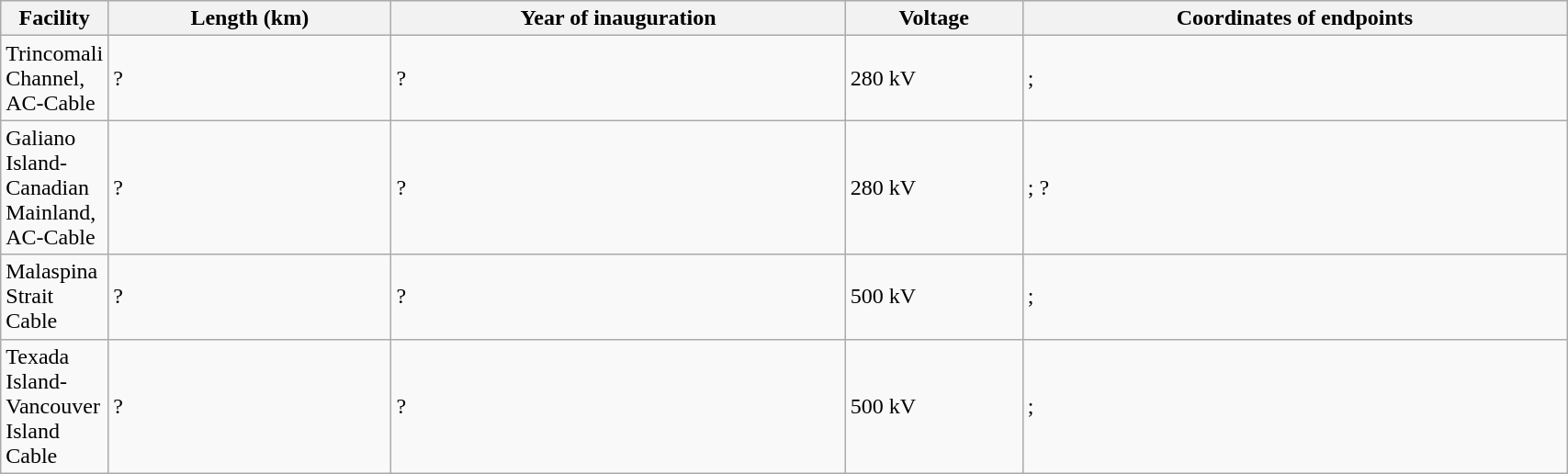<table class="wikitable sortable" width="90%">
<tr bgcolor="#dfdfdf">
<th width="1%">Facility</th>
<th>Length (km)</th>
<th>Year of inauguration</th>
<th>Voltage</th>
<th>Coordinates of endpoints</th>
</tr>
<tr>
<td>Trincomali Channel, AC-Cable</td>
<td>?</td>
<td>?</td>
<td>280 kV</td>
<td> ; </td>
</tr>
<tr>
<td>Galiano Island-Canadian Mainland, AC-Cable</td>
<td>?</td>
<td>?</td>
<td>280 kV</td>
<td> ; ?</td>
</tr>
<tr>
<td>Malaspina Strait Cable</td>
<td>?</td>
<td>?</td>
<td>500 kV</td>
<td> ; </td>
</tr>
<tr>
<td>Texada Island-Vancouver Island Cable</td>
<td>?</td>
<td>?</td>
<td>500 kV</td>
<td> ; </td>
</tr>
</table>
